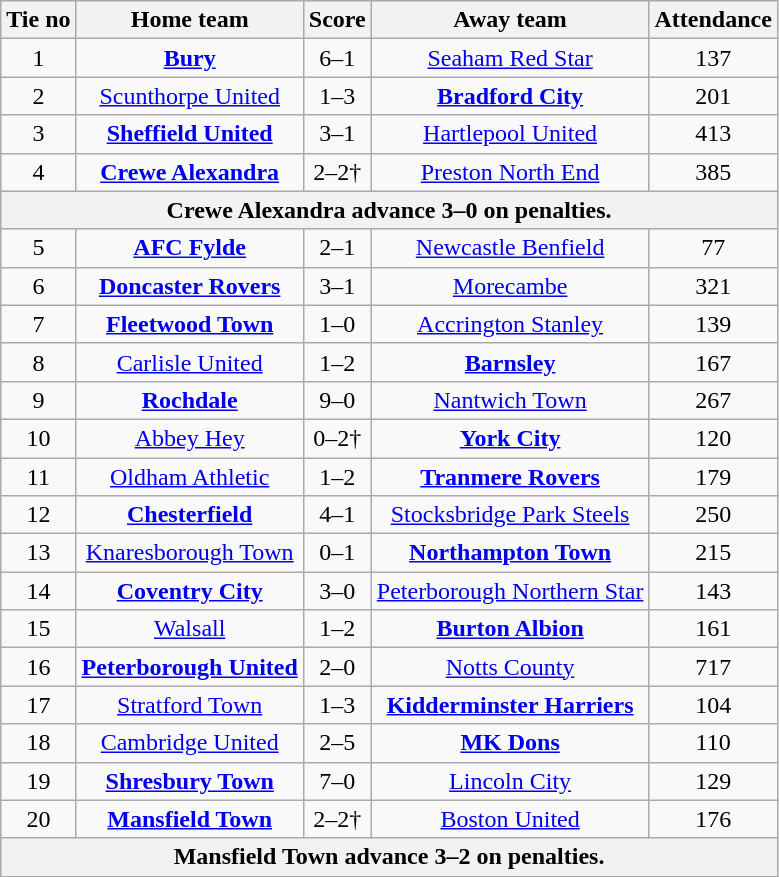<table class="wikitable" style="text-align: center">
<tr>
<th>Tie no</th>
<th>Home team</th>
<th>Score</th>
<th>Away team</th>
<th>Attendance</th>
</tr>
<tr>
<td>1</td>
<td><strong><a href='#'>Bury</a></strong></td>
<td>6–1</td>
<td><a href='#'>Seaham Red Star</a></td>
<td>137</td>
</tr>
<tr>
<td>2</td>
<td><a href='#'>Scunthorpe United</a></td>
<td>1–3</td>
<td><strong><a href='#'>Bradford City</a></strong></td>
<td>201</td>
</tr>
<tr>
<td>3</td>
<td><strong><a href='#'>Sheffield United</a></strong></td>
<td>3–1</td>
<td><a href='#'>Hartlepool United</a></td>
<td>413</td>
</tr>
<tr>
<td>4</td>
<td><strong><a href='#'>Crewe Alexandra</a></strong></td>
<td>2–2†</td>
<td><a href='#'>Preston North End</a></td>
<td>385</td>
</tr>
<tr>
<th colspan="5">Crewe Alexandra advance 3–0 on penalties.</th>
</tr>
<tr>
<td>5</td>
<td><strong><a href='#'>AFC Fylde</a></strong></td>
<td>2–1</td>
<td><a href='#'>Newcastle Benfield</a></td>
<td>77</td>
</tr>
<tr>
<td>6</td>
<td><strong><a href='#'>Doncaster Rovers</a></strong></td>
<td>3–1</td>
<td><a href='#'>Morecambe</a></td>
<td>321</td>
</tr>
<tr>
<td>7</td>
<td><strong><a href='#'>Fleetwood Town</a></strong></td>
<td>1–0</td>
<td><a href='#'>Accrington Stanley</a></td>
<td>139</td>
</tr>
<tr>
<td>8</td>
<td><a href='#'>Carlisle United</a></td>
<td>1–2</td>
<td><strong><a href='#'>Barnsley</a></strong></td>
<td>167</td>
</tr>
<tr>
<td>9</td>
<td><strong><a href='#'>Rochdale</a></strong></td>
<td>9–0</td>
<td><a href='#'>Nantwich Town</a></td>
<td>267</td>
</tr>
<tr>
<td>10</td>
<td><a href='#'>Abbey Hey</a></td>
<td>0–2†</td>
<td><strong><a href='#'>York City</a></strong></td>
<td>120</td>
</tr>
<tr>
<td>11</td>
<td><a href='#'>Oldham Athletic</a></td>
<td>1–2</td>
<td><strong><a href='#'>Tranmere Rovers</a></strong></td>
<td>179</td>
</tr>
<tr>
<td>12</td>
<td><strong><a href='#'>Chesterfield</a></strong></td>
<td>4–1</td>
<td><a href='#'>Stocksbridge Park Steels</a></td>
<td>250</td>
</tr>
<tr>
<td>13</td>
<td><a href='#'>Knaresborough Town</a></td>
<td>0–1</td>
<td><strong><a href='#'>Northampton Town</a></strong></td>
<td>215</td>
</tr>
<tr>
<td>14</td>
<td><strong><a href='#'>Coventry City</a></strong></td>
<td>3–0</td>
<td><a href='#'>Peterborough Northern Star</a></td>
<td>143</td>
</tr>
<tr>
<td>15</td>
<td><a href='#'>Walsall</a></td>
<td>1–2</td>
<td><strong><a href='#'>Burton Albion</a></strong></td>
<td>161</td>
</tr>
<tr>
<td>16</td>
<td><strong><a href='#'>Peterborough United</a></strong></td>
<td>2–0</td>
<td><a href='#'>Notts County</a></td>
<td>717</td>
</tr>
<tr>
<td>17</td>
<td><a href='#'>Stratford Town</a></td>
<td>1–3</td>
<td><strong><a href='#'>Kidderminster Harriers</a></strong></td>
<td>104</td>
</tr>
<tr>
<td>18</td>
<td><a href='#'>Cambridge United</a></td>
<td>2–5</td>
<td><strong><a href='#'>MK Dons</a></strong></td>
<td>110</td>
</tr>
<tr>
<td>19</td>
<td><strong><a href='#'>Shresbury Town</a></strong></td>
<td>7–0</td>
<td><a href='#'>Lincoln City</a></td>
<td>129</td>
</tr>
<tr>
<td>20</td>
<td><strong><a href='#'>Mansfield Town</a></strong></td>
<td>2–2†</td>
<td><a href='#'>Boston United</a></td>
<td>176</td>
</tr>
<tr>
<th colspan="5">Mansfield Town advance 3–2 on penalties.</th>
</tr>
<tr>
</tr>
</table>
